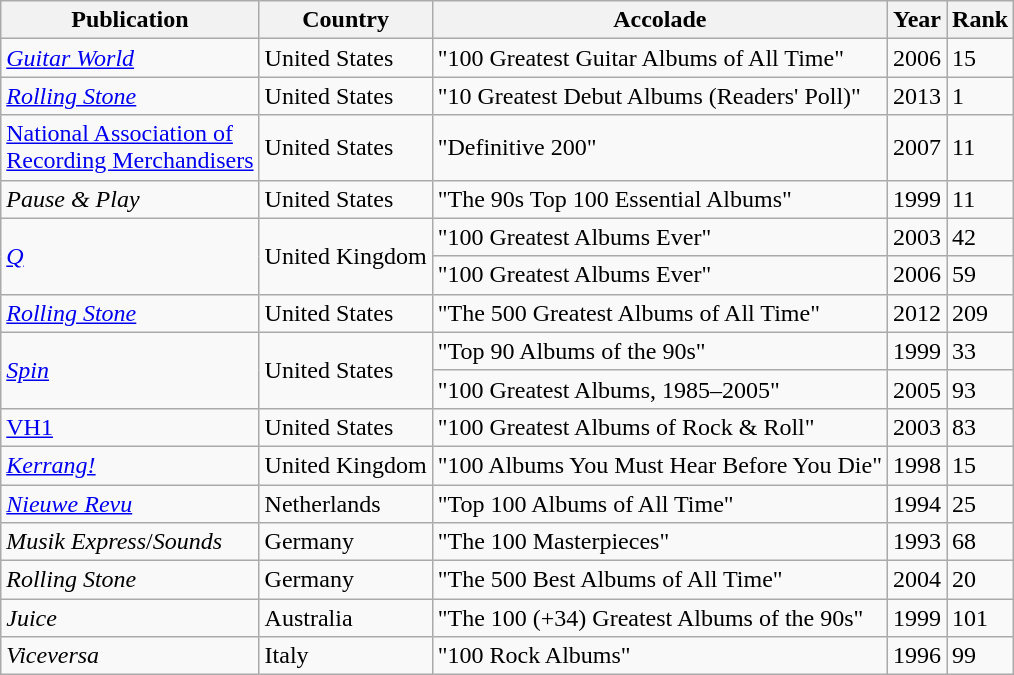<table class="wikitable">
<tr>
<th scope="col">Publication</th>
<th scope="col">Country</th>
<th scope="col">Accolade</th>
<th scope="col">Year</th>
<th scope="col">Rank</th>
</tr>
<tr>
<td><em><a href='#'>Guitar World</a></em></td>
<td>United States</td>
<td scope="row">"100 Greatest Guitar Albums of All Time"</td>
<td>2006</td>
<td>15</td>
</tr>
<tr>
<td><em><a href='#'>Rolling Stone</a></em></td>
<td>United States</td>
<td scope="row">"10 Greatest Debut Albums (Readers' Poll)"</td>
<td>2013</td>
<td>1</td>
</tr>
<tr>
<td><a href='#'>National Association of <br>Recording Merchandisers</a></td>
<td>United States</td>
<td scope="row">"Definitive 200"</td>
<td>2007</td>
<td>11</td>
</tr>
<tr>
<td><em>Pause & Play</em></td>
<td>United States</td>
<td scope="row">"The 90s Top 100 Essential Albums"</td>
<td>1999</td>
<td>11</td>
</tr>
<tr>
<td rowspan="2"><a href='#'><em>Q</em></a></td>
<td rowspan="2">United Kingdom</td>
<td scope="row">"100 Greatest Albums Ever"</td>
<td>2003</td>
<td>42</td>
</tr>
<tr>
<td scope="row">"100 Greatest Albums Ever"</td>
<td>2006</td>
<td>59</td>
</tr>
<tr>
<td><em><a href='#'>Rolling Stone</a></em></td>
<td>United States</td>
<td scope="row">"The 500 Greatest Albums of All Time"</td>
<td>2012</td>
<td>209</td>
</tr>
<tr>
<td rowspan="2"><em><a href='#'>Spin</a></em></td>
<td rowspan="2">United States</td>
<td scope="row">"Top 90 Albums of the 90s"</td>
<td>1999</td>
<td>33</td>
</tr>
<tr>
<td scope="row">"100 Greatest Albums, 1985–2005"</td>
<td>2005</td>
<td>93</td>
</tr>
<tr>
<td><a href='#'>VH1</a></td>
<td>United States</td>
<td scope="row">"100 Greatest Albums of Rock & Roll"</td>
<td>2003</td>
<td>83</td>
</tr>
<tr>
<td><em><a href='#'>Kerrang!</a></em></td>
<td>United Kingdom</td>
<td scope="row">"100 Albums You Must Hear Before You Die"</td>
<td>1998</td>
<td>15</td>
</tr>
<tr>
<td><em><a href='#'>Nieuwe Revu</a></em></td>
<td>Netherlands</td>
<td scope="row">"Top 100 Albums of All Time"</td>
<td>1994</td>
<td>25</td>
</tr>
<tr>
<td><em>Musik Express</em>/<em>Sounds</em></td>
<td>Germany</td>
<td scope="row">"The 100 Masterpieces"</td>
<td>1993</td>
<td>68</td>
</tr>
<tr>
<td><em>Rolling Stone</em></td>
<td>Germany</td>
<td scope="row">"The 500 Best Albums of All Time"</td>
<td>2004</td>
<td>20</td>
</tr>
<tr>
<td><em>Juice</em></td>
<td>Australia</td>
<td scope="row">"The 100 (+34) Greatest Albums of the 90s"</td>
<td>1999</td>
<td>101</td>
</tr>
<tr>
<td><em>Viceversa</em></td>
<td>Italy</td>
<td scope="row">"100 Rock Albums"</td>
<td>1996</td>
<td>99</td>
</tr>
</table>
